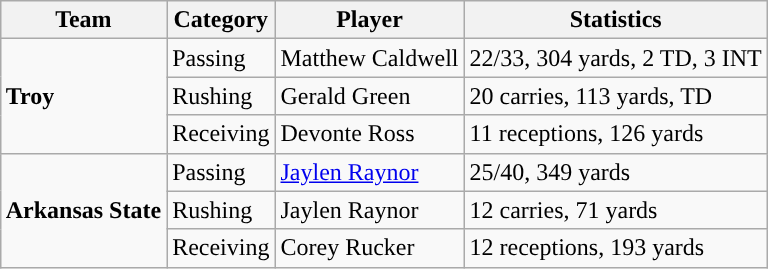<table class="wikitable" style="float: right;">
<tr>
<th>Team</th>
<th>Category</th>
<th>Player</th>
<th>Statistics</th>
</tr>
<tr>
<td rowspan=3><strong>Troy</strong></td>
<td>Passing</td>
<td>Matthew Caldwell</td>
<td>22/33, 304 yards, 2 TD, 3 INT</td>
</tr>
<tr>
<td>Rushing</td>
<td>Gerald Green</td>
<td>20 carries, 113 yards, TD</td>
</tr>
<tr>
<td>Receiving</td>
<td>Devonte Ross</td>
<td>11 receptions, 126 yards</td>
</tr>
<tr>
<td rowspan=3><strong>Arkansas State</strong></td>
<td>Passing</td>
<td><a href='#'>Jaylen Raynor</a></td>
<td>25/40, 349 yards</td>
</tr>
<tr>
<td>Rushing</td>
<td>Jaylen Raynor</td>
<td>12 carries, 71 yards</td>
</tr>
<tr>
<td>Receiving</td>
<td>Corey Rucker</td>
<td>12 receptions, 193 yards</td>
</tr>
</table>
